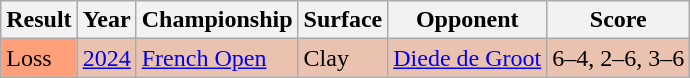<table class="sortable wikitable">
<tr>
<th>Result</th>
<th>Year</th>
<th>Championship</th>
<th>Surface</th>
<th>Opponent</th>
<th class="unsortable">Score</th>
</tr>
<tr style="background:#ebc2af;">
<td bgcolor=ffa07a>Loss</td>
<td><a href='#'>2024</a></td>
<td><a href='#'>French Open</a></td>
<td>Clay</td>
<td> <a href='#'>Diede de Groot</a></td>
<td>6–4, 2–6, 3–6</td>
</tr>
</table>
